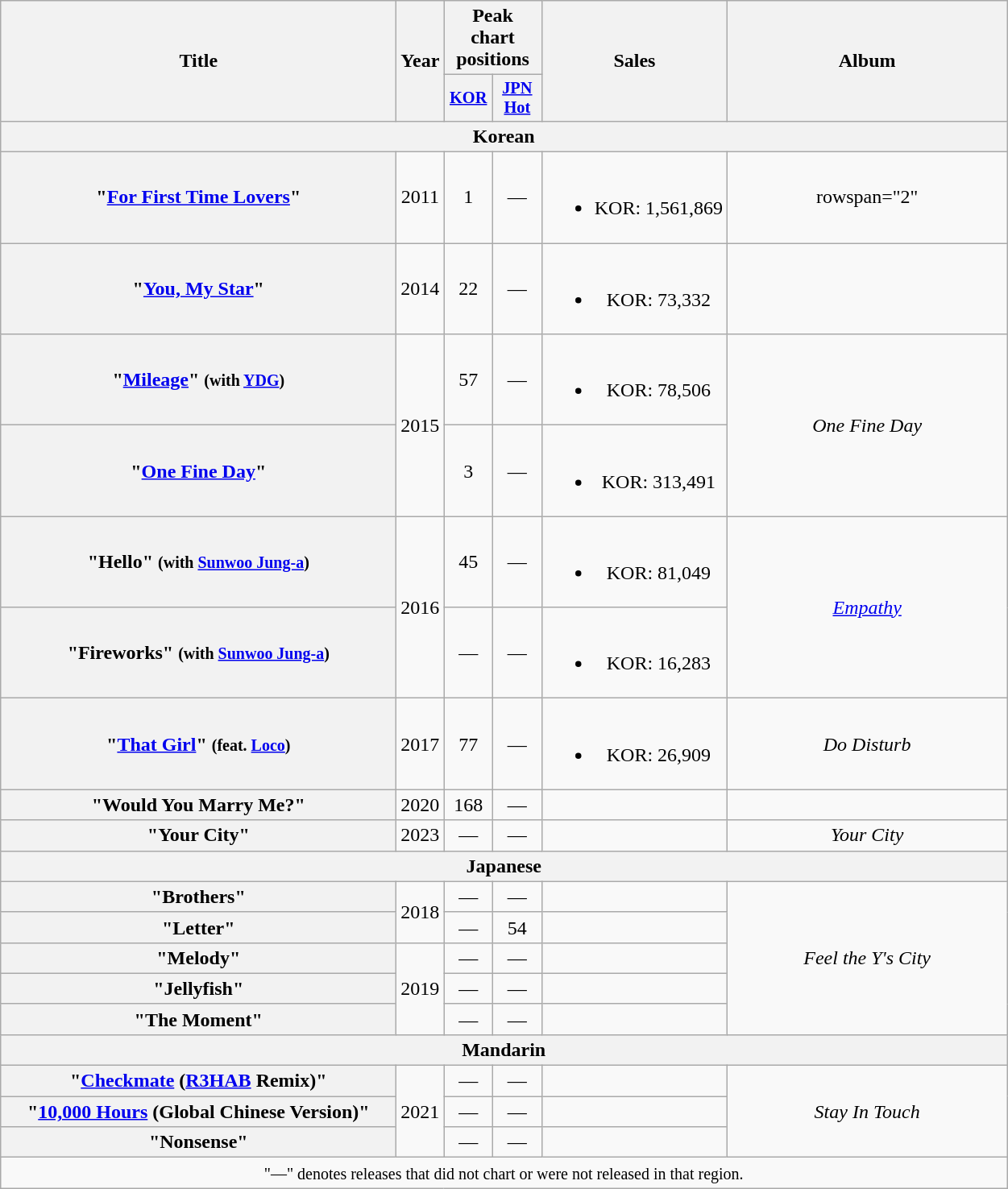<table class="wikitable plainrowheaders" style="text-align:center;">
<tr>
<th rowspan="2" style="width:20em;">Title</th>
<th rowspan="2">Year</th>
<th colspan="2">Peak chart positions</th>
<th rowspan="2">Sales</th>
<th rowspan="2" style="width:14em;">Album</th>
</tr>
<tr>
<th scope="col" style="width:2.5em;font-size:85%;"><a href='#'>KOR</a><br></th>
<th scope="col" style="width:2.5em;font-size:85%;"><a href='#'>JPN<br>Hot</a><br></th>
</tr>
<tr>
<th colspan="6">Korean</th>
</tr>
<tr>
<th scope="row">"<a href='#'>For First Time Lovers</a>"</th>
<td>2011</td>
<td>1</td>
<td>—</td>
<td><br><ul><li>KOR: 1,561,869</li></ul></td>
<td>rowspan="2" </td>
</tr>
<tr>
<th scope="row">"<a href='#'>You, My Star</a>"</th>
<td>2014</td>
<td>22</td>
<td>—</td>
<td><br><ul><li>KOR: 73,332</li></ul></td>
</tr>
<tr>
<th scope="row">"<a href='#'>Mileage</a>" <small>(with <a href='#'>YDG</a>)</small></th>
<td rowspan="2">2015</td>
<td>57</td>
<td>—</td>
<td><br><ul><li>KOR: 78,506</li></ul></td>
<td rowspan="2"><em>One Fine Day</em></td>
</tr>
<tr>
<th scope="row">"<a href='#'>One Fine Day</a>"</th>
<td>3</td>
<td>—</td>
<td><br><ul><li>KOR: 313,491</li></ul></td>
</tr>
<tr>
<th scope="row">"Hello" <small>(with <a href='#'>Sunwoo Jung-a</a>)</small></th>
<td rowspan="2">2016</td>
<td>45</td>
<td>—</td>
<td><br><ul><li>KOR: 81,049</li></ul></td>
<td rowspan="2"><em><a href='#'>Empathy</a></em></td>
</tr>
<tr>
<th scope="row">"Fireworks" <small>(with <a href='#'>Sunwoo Jung-a</a>)</small></th>
<td>—</td>
<td>—</td>
<td><br><ul><li>KOR: 16,283</li></ul></td>
</tr>
<tr>
<th scope="row">"<a href='#'>That Girl</a>" <small>(feat. <a href='#'>Loco</a>)</small></th>
<td>2017</td>
<td>77</td>
<td>—</td>
<td><br><ul><li>KOR: 26,909</li></ul></td>
<td><em>Do Disturb</em></td>
</tr>
<tr>
<th scope="row">"Would You Marry Me?" </th>
<td>2020</td>
<td>168</td>
<td>—</td>
<td></td>
<td></td>
</tr>
<tr>
<th scope="row">"Your City"</th>
<td>2023</td>
<td>—</td>
<td>—</td>
<td></td>
<td><em>Your City</em></td>
</tr>
<tr>
<th colspan="6">Japanese</th>
</tr>
<tr>
<th scope="row">"Brothers"</th>
<td rowspan="2">2018</td>
<td>—</td>
<td>—</td>
<td></td>
<td rowspan="5"><em>Feel the Y's City</em></td>
</tr>
<tr>
<th scope="row">"Letter"</th>
<td>—</td>
<td>54</td>
<td></td>
</tr>
<tr>
<th scope="row">"Melody"</th>
<td rowspan="3">2019</td>
<td>—</td>
<td>—</td>
<td></td>
</tr>
<tr>
<th scope="row">"Jellyfish"</th>
<td>—</td>
<td>—</td>
<td></td>
</tr>
<tr>
<th scope="row">"The Moment"</th>
<td>—</td>
<td>—</td>
<td></td>
</tr>
<tr>
<th colspan="6">Mandarin</th>
</tr>
<tr>
<th scope="row">"<a href='#'>Checkmate</a> (<a href='#'>R3HAB</a> Remix)" </th>
<td rowspan="3">2021</td>
<td>—</td>
<td>—</td>
<td></td>
<td rowspan="3"><em>Stay In Touch</em></td>
</tr>
<tr>
<th scope="row">"<a href='#'>10,000 Hours</a> (Global Chinese Version)"</th>
<td>—</td>
<td>—</td>
<td></td>
</tr>
<tr>
<th scope="row">"Nonsense" </th>
<td>—</td>
<td>—</td>
<td></td>
</tr>
<tr>
<td colspan="6"><small>"—" denotes releases that did not chart or were not released in that region.</small></td>
</tr>
</table>
